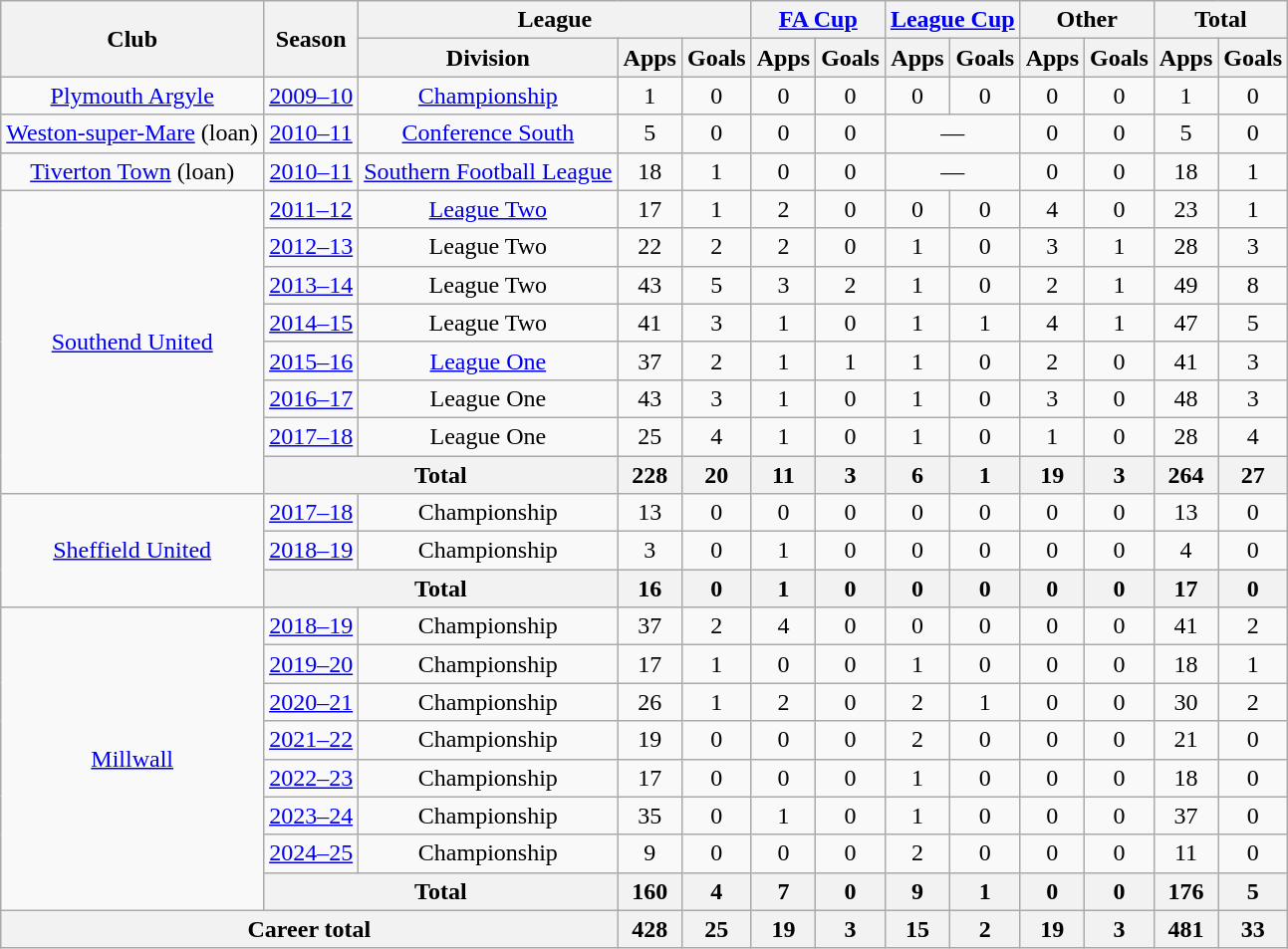<table class="wikitable" style="text-align:center">
<tr>
<th rowspan="2">Club</th>
<th rowspan="2">Season</th>
<th colspan="3">League</th>
<th colspan="2"><a href='#'>FA Cup</a></th>
<th colspan="2"><a href='#'>League Cup</a></th>
<th colspan="2">Other</th>
<th colspan="2">Total</th>
</tr>
<tr>
<th>Division</th>
<th>Apps</th>
<th>Goals</th>
<th>Apps</th>
<th>Goals</th>
<th>Apps</th>
<th>Goals</th>
<th>Apps</th>
<th>Goals</th>
<th>Apps</th>
<th>Goals</th>
</tr>
<tr>
<td><a href='#'>Plymouth Argyle</a></td>
<td><a href='#'>2009–10</a></td>
<td><a href='#'>Championship</a></td>
<td>1</td>
<td>0</td>
<td>0</td>
<td>0</td>
<td>0</td>
<td>0</td>
<td>0</td>
<td>0</td>
<td>1</td>
<td>0</td>
</tr>
<tr>
<td><a href='#'>Weston-super-Mare</a> (loan)</td>
<td><a href='#'>2010–11</a></td>
<td><a href='#'>Conference South</a></td>
<td>5</td>
<td>0</td>
<td>0</td>
<td>0</td>
<td colspan="2">—</td>
<td>0</td>
<td>0</td>
<td>5</td>
<td>0</td>
</tr>
<tr>
<td><a href='#'>Tiverton Town</a> (loan)</td>
<td><a href='#'>2010–11</a></td>
<td><a href='#'>Southern Football League</a></td>
<td>18</td>
<td>1</td>
<td>0</td>
<td>0</td>
<td colspan="2">—</td>
<td>0</td>
<td>0</td>
<td>18</td>
<td>1</td>
</tr>
<tr>
<td rowspan="8"><a href='#'>Southend United</a></td>
<td><a href='#'>2011–12</a></td>
<td><a href='#'>League Two</a></td>
<td>17</td>
<td>1</td>
<td>2</td>
<td>0</td>
<td>0</td>
<td>0</td>
<td>4</td>
<td>0</td>
<td>23</td>
<td>1</td>
</tr>
<tr>
<td><a href='#'>2012–13</a></td>
<td>League Two</td>
<td>22</td>
<td>2</td>
<td>2</td>
<td>0</td>
<td>1</td>
<td>0</td>
<td>3</td>
<td>1</td>
<td>28</td>
<td>3</td>
</tr>
<tr>
<td><a href='#'>2013–14</a></td>
<td>League Two</td>
<td>43</td>
<td>5</td>
<td>3</td>
<td>2</td>
<td>1</td>
<td>0</td>
<td>2</td>
<td>1</td>
<td>49</td>
<td>8</td>
</tr>
<tr>
<td><a href='#'>2014–15</a></td>
<td>League Two</td>
<td>41</td>
<td>3</td>
<td>1</td>
<td>0</td>
<td>1</td>
<td>1</td>
<td>4</td>
<td>1</td>
<td>47</td>
<td>5</td>
</tr>
<tr>
<td><a href='#'>2015–16</a></td>
<td><a href='#'>League One</a></td>
<td>37</td>
<td>2</td>
<td>1</td>
<td>1</td>
<td>1</td>
<td>0</td>
<td>2</td>
<td>0</td>
<td>41</td>
<td>3</td>
</tr>
<tr>
<td><a href='#'>2016–17</a></td>
<td>League One</td>
<td>43</td>
<td>3</td>
<td>1</td>
<td>0</td>
<td>1</td>
<td>0</td>
<td>3</td>
<td>0</td>
<td>48</td>
<td>3</td>
</tr>
<tr>
<td><a href='#'>2017–18</a></td>
<td>League One</td>
<td>25</td>
<td>4</td>
<td>1</td>
<td>0</td>
<td>1</td>
<td>0</td>
<td>1</td>
<td>0</td>
<td>28</td>
<td>4</td>
</tr>
<tr>
<th colspan="2">Total</th>
<th>228</th>
<th>20</th>
<th>11</th>
<th>3</th>
<th>6</th>
<th>1</th>
<th>19</th>
<th>3</th>
<th>264</th>
<th>27</th>
</tr>
<tr>
<td rowspan=3><a href='#'>Sheffield United</a></td>
<td><a href='#'>2017–18</a></td>
<td>Championship</td>
<td>13</td>
<td>0</td>
<td>0</td>
<td>0</td>
<td>0</td>
<td>0</td>
<td>0</td>
<td>0</td>
<td>13</td>
<td>0</td>
</tr>
<tr>
<td><a href='#'>2018–19</a></td>
<td>Championship</td>
<td>3</td>
<td>0</td>
<td>1</td>
<td>0</td>
<td>0</td>
<td>0</td>
<td>0</td>
<td>0</td>
<td>4</td>
<td>0</td>
</tr>
<tr>
<th colspan="2">Total</th>
<th>16</th>
<th>0</th>
<th>1</th>
<th>0</th>
<th>0</th>
<th>0</th>
<th>0</th>
<th>0</th>
<th>17</th>
<th>0</th>
</tr>
<tr>
<td rowspan=8><a href='#'>Millwall</a></td>
<td><a href='#'>2018–19</a></td>
<td>Championship</td>
<td>37</td>
<td>2</td>
<td>4</td>
<td>0</td>
<td>0</td>
<td>0</td>
<td>0</td>
<td>0</td>
<td>41</td>
<td>2</td>
</tr>
<tr>
<td><a href='#'>2019–20</a></td>
<td>Championship</td>
<td>17</td>
<td>1</td>
<td>0</td>
<td>0</td>
<td>1</td>
<td>0</td>
<td>0</td>
<td>0</td>
<td>18</td>
<td>1</td>
</tr>
<tr>
<td><a href='#'>2020–21</a></td>
<td>Championship</td>
<td>26</td>
<td>1</td>
<td>2</td>
<td>0</td>
<td>2</td>
<td>1</td>
<td>0</td>
<td>0</td>
<td>30</td>
<td>2</td>
</tr>
<tr>
<td><a href='#'>2021–22</a></td>
<td>Championship</td>
<td>19</td>
<td>0</td>
<td>0</td>
<td>0</td>
<td>2</td>
<td>0</td>
<td>0</td>
<td>0</td>
<td>21</td>
<td>0</td>
</tr>
<tr>
<td><a href='#'>2022–23</a></td>
<td>Championship</td>
<td>17</td>
<td>0</td>
<td>0</td>
<td>0</td>
<td>1</td>
<td>0</td>
<td>0</td>
<td>0</td>
<td>18</td>
<td>0</td>
</tr>
<tr>
<td><a href='#'>2023–24</a></td>
<td>Championship</td>
<td>35</td>
<td>0</td>
<td>1</td>
<td>0</td>
<td>1</td>
<td>0</td>
<td>0</td>
<td>0</td>
<td>37</td>
<td>0</td>
</tr>
<tr>
<td><a href='#'>2024–25</a></td>
<td>Championship</td>
<td>9</td>
<td>0</td>
<td>0</td>
<td>0</td>
<td>2</td>
<td>0</td>
<td>0</td>
<td>0</td>
<td>11</td>
<td>0</td>
</tr>
<tr>
<th colspan="2">Total</th>
<th>160</th>
<th>4</th>
<th>7</th>
<th>0</th>
<th>9</th>
<th>1</th>
<th>0</th>
<th>0</th>
<th>176</th>
<th>5</th>
</tr>
<tr>
<th colspan="3">Career total</th>
<th>428</th>
<th>25</th>
<th>19</th>
<th>3</th>
<th>15</th>
<th>2</th>
<th>19</th>
<th>3</th>
<th>481</th>
<th>33</th>
</tr>
</table>
